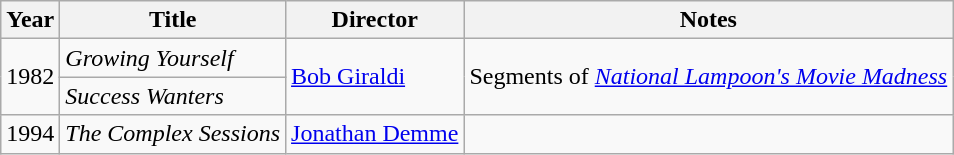<table class="wikitable plainrowheaders">
<tr>
<th>Year</th>
<th>Title</th>
<th>Director</th>
<th>Notes</th>
</tr>
<tr>
<td rowspan=2>1982</td>
<td><em>Growing Yourself</em></td>
<td rowspan=2><a href='#'>Bob Giraldi</a></td>
<td rowspan=2>Segments of <em><a href='#'>National Lampoon's Movie Madness</a></em></td>
</tr>
<tr>
<td><em>Success Wanters</em></td>
</tr>
<tr>
<td>1994</td>
<td><em>The Complex Sessions</em></td>
<td><a href='#'>Jonathan Demme</a></td>
<td></td>
</tr>
</table>
